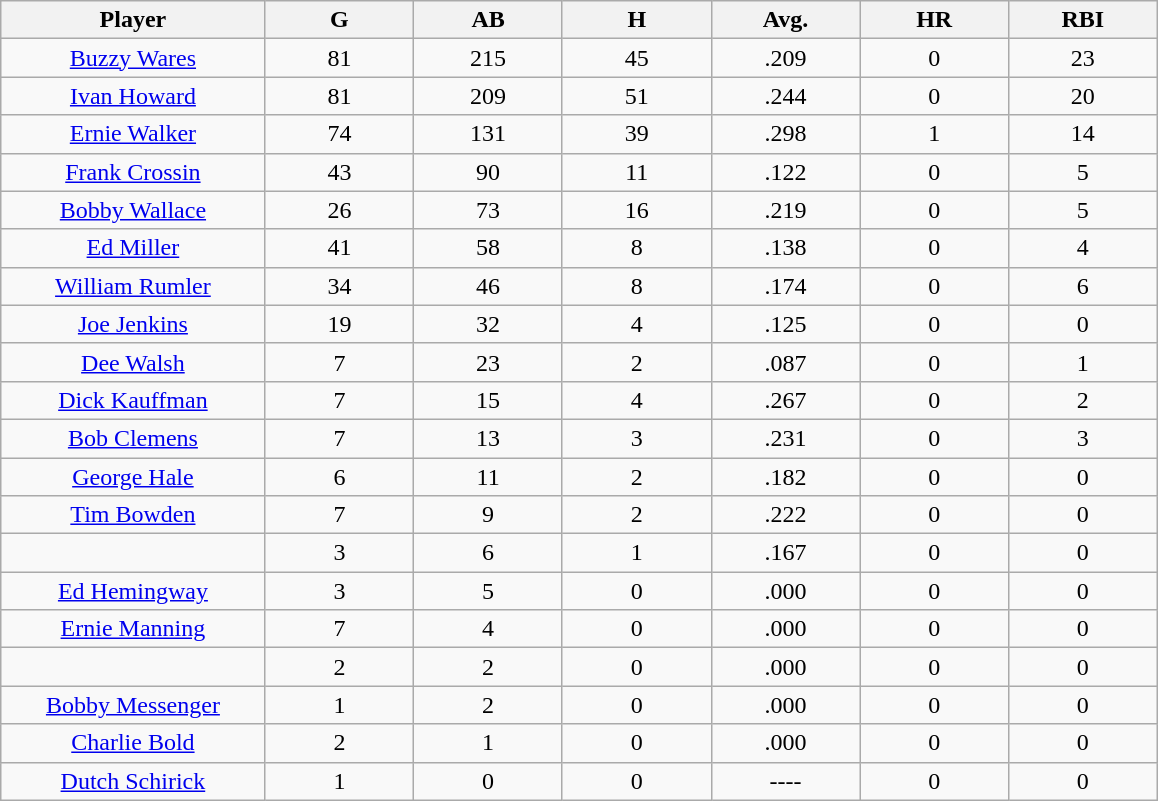<table class="wikitable sortable">
<tr>
<th bgcolor="#DDDDFF" width="16%">Player</th>
<th bgcolor="#DDDDFF" width="9%">G</th>
<th bgcolor="#DDDDFF" width="9%">AB</th>
<th bgcolor="#DDDDFF" width="9%">H</th>
<th bgcolor="#DDDDFF" width="9%">Avg.</th>
<th bgcolor="#DDDDFF" width="9%">HR</th>
<th bgcolor="#DDDDFF" width="9%">RBI</th>
</tr>
<tr align="center">
<td><a href='#'>Buzzy Wares</a></td>
<td>81</td>
<td>215</td>
<td>45</td>
<td>.209</td>
<td>0</td>
<td>23</td>
</tr>
<tr align=center>
<td><a href='#'>Ivan Howard</a></td>
<td>81</td>
<td>209</td>
<td>51</td>
<td>.244</td>
<td>0</td>
<td>20</td>
</tr>
<tr align=center>
<td><a href='#'>Ernie Walker</a></td>
<td>74</td>
<td>131</td>
<td>39</td>
<td>.298</td>
<td>1</td>
<td>14</td>
</tr>
<tr align=center>
<td><a href='#'>Frank Crossin</a></td>
<td>43</td>
<td>90</td>
<td>11</td>
<td>.122</td>
<td>0</td>
<td>5</td>
</tr>
<tr align=center>
<td><a href='#'>Bobby Wallace</a></td>
<td>26</td>
<td>73</td>
<td>16</td>
<td>.219</td>
<td>0</td>
<td>5</td>
</tr>
<tr align=center>
<td><a href='#'>Ed Miller</a></td>
<td>41</td>
<td>58</td>
<td>8</td>
<td>.138</td>
<td>0</td>
<td>4</td>
</tr>
<tr align=center>
<td><a href='#'>William Rumler</a></td>
<td>34</td>
<td>46</td>
<td>8</td>
<td>.174</td>
<td>0</td>
<td>6</td>
</tr>
<tr align=center>
<td><a href='#'>Joe Jenkins</a></td>
<td>19</td>
<td>32</td>
<td>4</td>
<td>.125</td>
<td>0</td>
<td>0</td>
</tr>
<tr align=center>
<td><a href='#'>Dee Walsh</a></td>
<td>7</td>
<td>23</td>
<td>2</td>
<td>.087</td>
<td>0</td>
<td>1</td>
</tr>
<tr align=center>
<td><a href='#'>Dick Kauffman</a></td>
<td>7</td>
<td>15</td>
<td>4</td>
<td>.267</td>
<td>0</td>
<td>2</td>
</tr>
<tr align=center>
<td><a href='#'>Bob Clemens</a></td>
<td>7</td>
<td>13</td>
<td>3</td>
<td>.231</td>
<td>0</td>
<td>3</td>
</tr>
<tr align=center>
<td><a href='#'>George Hale</a></td>
<td>6</td>
<td>11</td>
<td>2</td>
<td>.182</td>
<td>0</td>
<td>0</td>
</tr>
<tr align=center>
<td><a href='#'>Tim Bowden</a></td>
<td>7</td>
<td>9</td>
<td>2</td>
<td>.222</td>
<td>0</td>
<td>0</td>
</tr>
<tr align=center>
<td></td>
<td>3</td>
<td>6</td>
<td>1</td>
<td>.167</td>
<td>0</td>
<td>0</td>
</tr>
<tr align="center">
<td><a href='#'>Ed Hemingway</a></td>
<td>3</td>
<td>5</td>
<td>0</td>
<td>.000</td>
<td>0</td>
<td>0</td>
</tr>
<tr align=center>
<td><a href='#'>Ernie Manning</a></td>
<td>7</td>
<td>4</td>
<td>0</td>
<td>.000</td>
<td>0</td>
<td>0</td>
</tr>
<tr align=center>
<td></td>
<td>2</td>
<td>2</td>
<td>0</td>
<td>.000</td>
<td>0</td>
<td>0</td>
</tr>
<tr align="center">
<td><a href='#'>Bobby Messenger</a></td>
<td>1</td>
<td>2</td>
<td>0</td>
<td>.000</td>
<td>0</td>
<td>0</td>
</tr>
<tr align=center>
<td><a href='#'>Charlie Bold</a></td>
<td>2</td>
<td>1</td>
<td>0</td>
<td>.000</td>
<td>0</td>
<td>0</td>
</tr>
<tr align=center>
<td><a href='#'>Dutch Schirick</a></td>
<td>1</td>
<td>0</td>
<td>0</td>
<td>----</td>
<td>0</td>
<td>0</td>
</tr>
</table>
